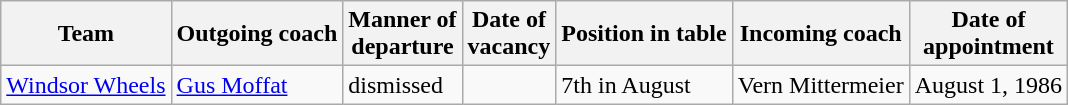<table class="wikitable sortable">
<tr>
<th>Team</th>
<th>Outgoing coach</th>
<th>Manner of <br> departure</th>
<th>Date of <br> vacancy</th>
<th>Position in table</th>
<th>Incoming coach</th>
<th>Date of <br> appointment</th>
</tr>
<tr>
<td><a href='#'>Windsor Wheels</a></td>
<td> <a href='#'>Gus Moffat</a></td>
<td>dismissed</td>
<td></td>
<td>7th in August</td>
<td>Vern Mittermeier</td>
<td>August 1, 1986</td>
</tr>
</table>
